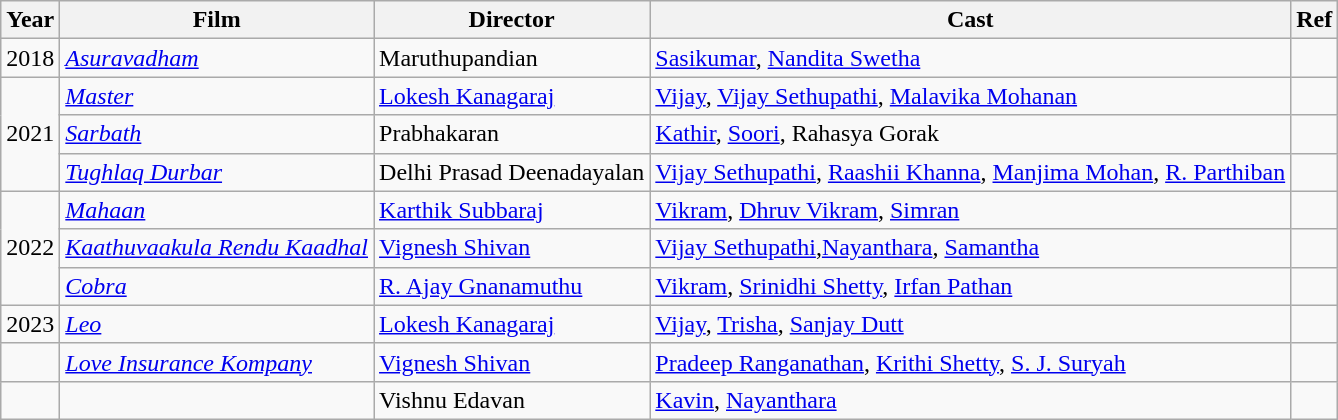<table class="wikitable sortable">
<tr>
<th>Year</th>
<th>Film</th>
<th>Director</th>
<th>Cast</th>
<th>Ref</th>
</tr>
<tr>
<td>2018</td>
<td><em><a href='#'>Asuravadham</a></em></td>
<td>Maruthupandian</td>
<td><a href='#'>Sasikumar</a>, <a href='#'>Nandita Swetha</a></td>
<td></td>
</tr>
<tr>
<td rowspan="3">2021</td>
<td><em><a href='#'>Master</a></em></td>
<td><a href='#'>Lokesh Kanagaraj</a></td>
<td><a href='#'>Vijay</a>, <a href='#'>Vijay Sethupathi</a>, <a href='#'>Malavika Mohanan</a></td>
<td></td>
</tr>
<tr>
<td><em><a href='#'>Sarbath</a></em></td>
<td>Prabhakaran</td>
<td><a href='#'>Kathir</a>, <a href='#'>Soori</a>, Rahasya Gorak</td>
<td></td>
</tr>
<tr>
<td><em><a href='#'>Tughlaq Durbar</a></em></td>
<td>Delhi Prasad Deenadayalan</td>
<td><a href='#'>Vijay Sethupathi</a>, <a href='#'>Raashii Khanna</a>, <a href='#'>Manjima Mohan</a>, <a href='#'>R. Parthiban</a></td>
<td></td>
</tr>
<tr>
<td rowspan="3">2022</td>
<td><em><a href='#'>Mahaan</a></em></td>
<td><a href='#'>Karthik Subbaraj</a></td>
<td><a href='#'>Vikram</a>, <a href='#'>Dhruv Vikram</a>, <a href='#'>Simran</a></td>
<td></td>
</tr>
<tr>
<td><em><a href='#'>Kaathuvaakula Rendu Kaadhal</a></em></td>
<td><a href='#'>Vignesh Shivan</a></td>
<td><a href='#'>Vijay Sethupathi</a>,<a href='#'>Nayanthara</a>, <a href='#'>Samantha</a></td>
<td></td>
</tr>
<tr>
<td><em><a href='#'>Cobra</a></em></td>
<td><a href='#'>R. Ajay Gnanamuthu</a></td>
<td><a href='#'>Vikram</a>, <a href='#'>Srinidhi Shetty</a>, <a href='#'>Irfan Pathan</a></td>
<td></td>
</tr>
<tr>
<td>2023</td>
<td><a href='#'><em>Leo</em></a></td>
<td><a href='#'>Lokesh Kanagaraj</a></td>
<td><a href='#'>Vijay</a>, <a href='#'>Trisha</a>, <a href='#'>Sanjay Dutt</a></td>
<td></td>
</tr>
<tr>
<td></td>
<td><em><a href='#'>Love Insurance Kompany</a></em></td>
<td><a href='#'>Vignesh Shivan</a></td>
<td><a href='#'>Pradeep Ranganathan</a>, <a href='#'>Krithi Shetty</a>, <a href='#'>S. J. Suryah</a></td>
<td></td>
</tr>
<tr>
<td></td>
<td></td>
<td>Vishnu Edavan</td>
<td><a href='#'>Kavin</a>, <a href='#'>Nayanthara</a></td>
<td></td>
</tr>
</table>
